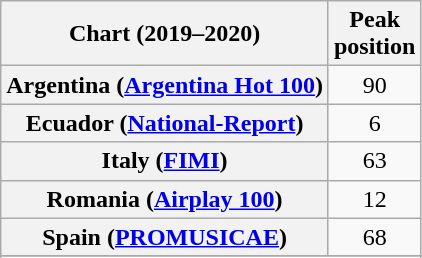<table class="wikitable sortable plainrowheaders" style="text-align:center">
<tr>
<th scope="col">Chart (2019–2020)</th>
<th scope="col">Peak<br>position</th>
</tr>
<tr>
<th scope="row">Argentina (<a href='#'>Argentina Hot 100</a>)</th>
<td>90</td>
</tr>
<tr>
<th scope="row">Ecuador (<a href='#'>National-Report</a>)</th>
<td>6</td>
</tr>
<tr>
<th scope="row">Italy (<a href='#'>FIMI</a>)</th>
<td>63</td>
</tr>
<tr>
<th scope="row">Romania (<a href='#'>Airplay 100</a>)</th>
<td>12</td>
</tr>
<tr>
<th scope="row">Spain (<a href='#'>PROMUSICAE</a>)</th>
<td>68</td>
</tr>
<tr>
</tr>
<tr>
</tr>
</table>
